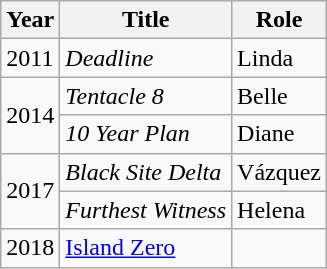<table class="wikitable sortable">
<tr>
<th>Year</th>
<th>Title</th>
<th>Role</th>
</tr>
<tr>
<td>2011</td>
<td><em>Deadline</em></td>
<td>Linda</td>
</tr>
<tr>
<td rowspan=2>2014</td>
<td><em>Tentacle 8</em></td>
<td>Belle</td>
</tr>
<tr>
<td><em>10 Year Plan</em></td>
<td>Diane</td>
</tr>
<tr>
<td rowspan=2>2017</td>
<td><em>Black Site Delta</em></td>
<td>Vázquez</td>
</tr>
<tr>
<td><em>Furthest Witness</em></td>
<td>Helena</td>
</tr>
<tr>
<td>2018</td>
<td><a href='#'>Island Zero</a></td>
<td></td>
</tr>
</table>
